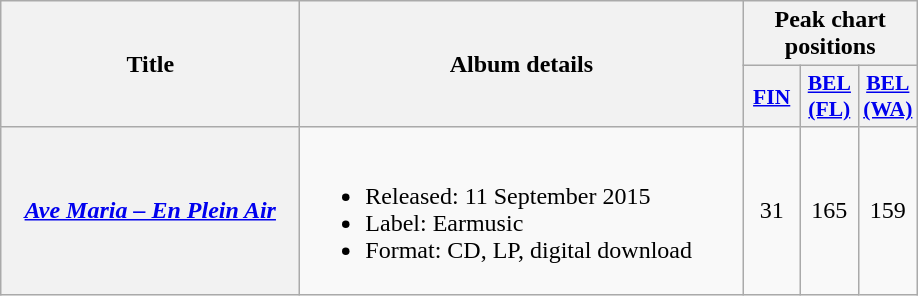<table class="wikitable plainrowheaders">
<tr>
<th scope="col" rowspan="2" style="width:12em;">Title</th>
<th scope="col" rowspan="2" style="width:18em;">Album details</th>
<th scope="col" colspan="3">Peak chart positions</th>
</tr>
<tr>
<th scope="col" style="width:2.2em;font-size:90%;"><a href='#'>FIN</a><br></th>
<th scope="col" style="width:2.2em;font-size:90%;"><a href='#'>BEL<br>(FL)</a><br></th>
<th scope="col" style="width:2.2em;font-size:90%;"><a href='#'>BEL<br>(WA)</a><br></th>
</tr>
<tr>
<th scope="row"><em><a href='#'>Ave Maria – En Plein Air</a></em></th>
<td><br><ul><li>Released: 11 September 2015</li><li>Label: Earmusic</li><li>Format: CD, LP, digital download</li></ul></td>
<td style="text-align:center">31</td>
<td style="text-align:center">165</td>
<td style="text-align:center">159</td>
</tr>
</table>
